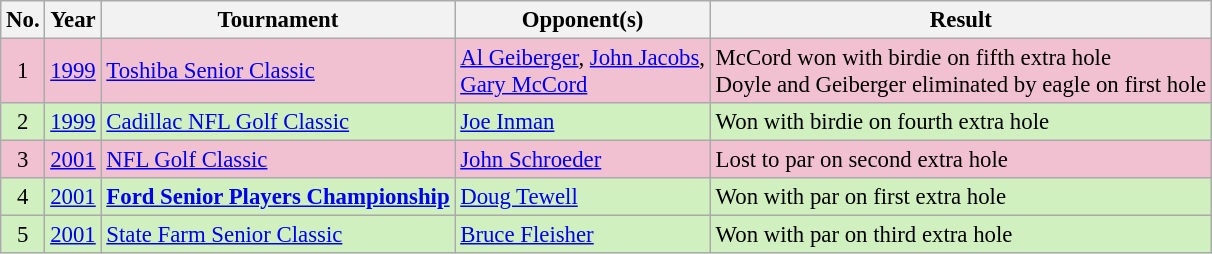<table class="wikitable" style="font-size:95%;">
<tr>
<th>No.</th>
<th>Year</th>
<th>Tournament</th>
<th>Opponent(s)</th>
<th>Result</th>
</tr>
<tr style="background:#F2C1D1;">
<td align=center>1</td>
<td><a href='#'>1999</a></td>
<td><a href='#'>Toshiba Senior Classic</a></td>
<td> <a href='#'>Al Geiberger</a>,  <a href='#'>John Jacobs</a>,<br> <a href='#'>Gary McCord</a></td>
<td>McCord won with birdie on fifth extra hole<br>Doyle and Geiberger eliminated by eagle on first hole</td>
</tr>
<tr style="background:#D0F0C0;">
<td align=center>2</td>
<td><a href='#'>1999</a></td>
<td><a href='#'>Cadillac NFL Golf Classic</a></td>
<td> <a href='#'>Joe Inman</a></td>
<td>Won with birdie on fourth extra hole</td>
</tr>
<tr style="background:#F2C1D1;">
<td align=center>3</td>
<td><a href='#'>2001</a></td>
<td><a href='#'>NFL Golf Classic</a></td>
<td> <a href='#'>John Schroeder</a></td>
<td>Lost to par on second extra hole</td>
</tr>
<tr style="background:#D0F0C0;">
<td align=center>4</td>
<td><a href='#'>2001</a></td>
<td><strong><a href='#'>Ford Senior Players Championship</a></strong></td>
<td> <a href='#'>Doug Tewell</a></td>
<td>Won with par on first extra hole</td>
</tr>
<tr style="background:#D0F0C0;">
<td align=center>5</td>
<td><a href='#'>2001</a></td>
<td><a href='#'>State Farm Senior Classic</a></td>
<td> <a href='#'>Bruce Fleisher</a></td>
<td>Won with par on third extra hole</td>
</tr>
</table>
